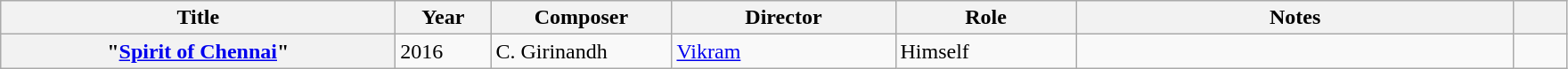<table class="wikitable plainrowheaders unsortable" style="text-align: margin;">
<tr>
<th scope="col" style="width: 18em;">Title</th>
<th scope="col" style="width: 4em;">Year</th>
<th scope="col" style="width: 8em;">Composer</th>
<th scope="col" style="width: 10em;">Director</th>
<th scope="col" style="width: 8em;">Role</th>
<th scope="col" style="width: 20em;">Notes</th>
<th scope="col" style="width: 2em;"></th>
</tr>
<tr>
<th scope="row">"<a href='#'>Spirit of Chennai</a>"</th>
<td>2016</td>
<td>C. Girinandh</td>
<td><a href='#'>Vikram</a></td>
<td>Himself</td>
<td></td>
<td style="text-align: center;"></td>
</tr>
</table>
